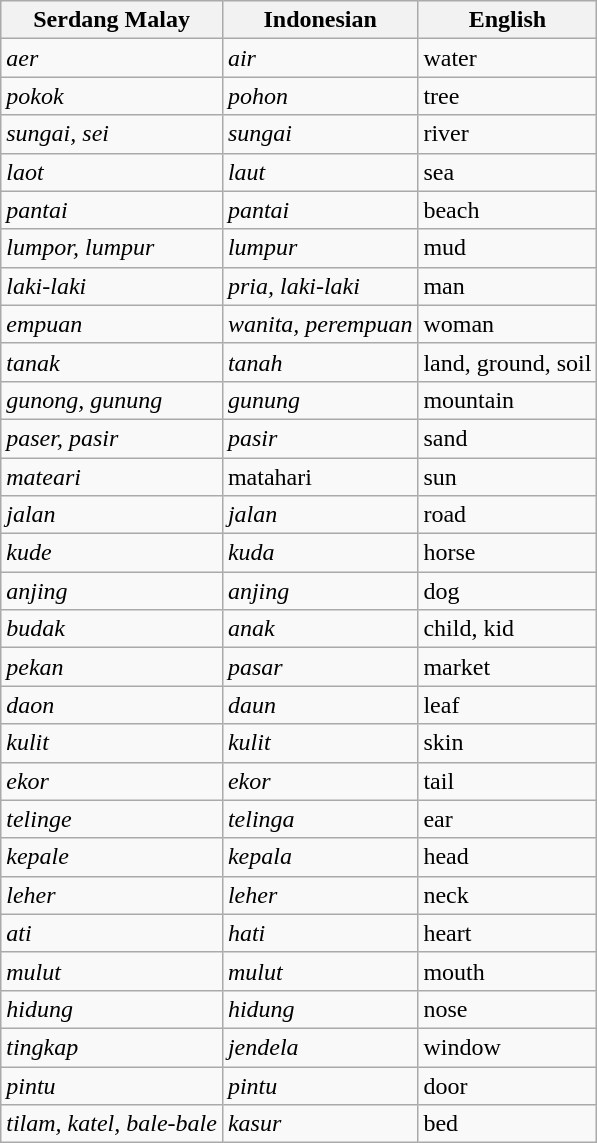<table class="wikitable">
<tr>
<th>Serdang Malay</th>
<th>Indonesian</th>
<th>English</th>
</tr>
<tr>
<td><em>aer</em></td>
<td><em>air</em></td>
<td>water</td>
</tr>
<tr>
<td><em>pokok</em></td>
<td><em>pohon</em></td>
<td>tree</td>
</tr>
<tr>
<td><em>sungai, sei</em></td>
<td><em>sungai</em></td>
<td>river</td>
</tr>
<tr>
<td><em>laot</em></td>
<td><em>laut</em></td>
<td>sea</td>
</tr>
<tr>
<td><em>pantai</em></td>
<td><em>pantai</em></td>
<td>beach</td>
</tr>
<tr>
<td><em>lumpor, lumpur</em></td>
<td><em>lumpur</em></td>
<td>mud</td>
</tr>
<tr>
<td><em>laki-laki</em></td>
<td><em>pria, laki-laki</em></td>
<td>man</td>
</tr>
<tr>
<td><em>empuan</em></td>
<td><em>wanita, perempuan</em></td>
<td>woman</td>
</tr>
<tr>
<td><em>tanak</em></td>
<td><em>tanah</em></td>
<td>land, ground, soil</td>
</tr>
<tr>
<td><em>gunong, gunung</em></td>
<td><em>gunung</em></td>
<td>mountain</td>
</tr>
<tr>
<td><em>paser, pasir</em></td>
<td><em>pasir</em></td>
<td>sand</td>
</tr>
<tr>
<td><em>mateari</em></td>
<td>matahari</td>
<td>sun</td>
</tr>
<tr>
<td><em>jalan</em></td>
<td><em>jalan</em></td>
<td>road</td>
</tr>
<tr>
<td><em>kude</em></td>
<td><em>kuda</em></td>
<td>horse</td>
</tr>
<tr>
<td><em>anjing</em></td>
<td><em>anjing</em></td>
<td>dog</td>
</tr>
<tr>
<td><em>budak</em></td>
<td><em>anak</em></td>
<td>child, kid</td>
</tr>
<tr>
<td><em>pekan</em></td>
<td><em>pasar</em></td>
<td>market</td>
</tr>
<tr>
<td><em>daon</em></td>
<td><em>daun</em></td>
<td>leaf</td>
</tr>
<tr>
<td><em>kulit</em></td>
<td><em>kulit</em></td>
<td>skin</td>
</tr>
<tr>
<td><em>ekor</em></td>
<td><em>ekor</em></td>
<td>tail</td>
</tr>
<tr>
<td><em>telinge</em></td>
<td><em>telinga</em></td>
<td>ear</td>
</tr>
<tr>
<td><em>kepale</em></td>
<td><em>kepala</em></td>
<td>head</td>
</tr>
<tr>
<td><em>leher</em></td>
<td><em>leher</em></td>
<td>neck</td>
</tr>
<tr>
<td><em>ati</em></td>
<td><em>hati</em></td>
<td>heart</td>
</tr>
<tr>
<td><em>mulut</em></td>
<td><em>mulut</em></td>
<td>mouth</td>
</tr>
<tr>
<td><em>hidung</em></td>
<td><em>hidung</em></td>
<td>nose</td>
</tr>
<tr>
<td><em>tingkap</em></td>
<td><em>jendela</em></td>
<td>window</td>
</tr>
<tr>
<td><em>pintu</em></td>
<td><em>pintu</em></td>
<td>door</td>
</tr>
<tr>
<td><em>tilam, katel, bale-bale</em></td>
<td><em>kasur</em></td>
<td>bed</td>
</tr>
</table>
